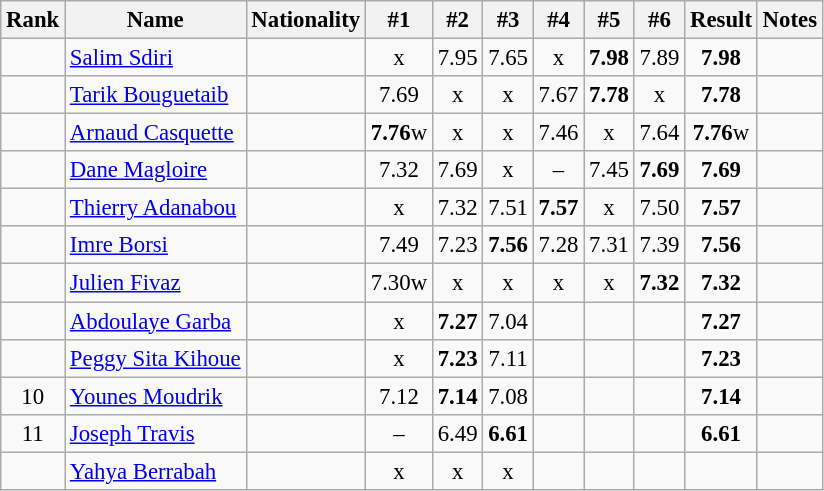<table class="wikitable sortable" style="text-align:center;font-size:95%">
<tr>
<th>Rank</th>
<th>Name</th>
<th>Nationality</th>
<th>#1</th>
<th>#2</th>
<th>#3</th>
<th>#4</th>
<th>#5</th>
<th>#6</th>
<th>Result</th>
<th>Notes</th>
</tr>
<tr>
<td></td>
<td align=left><a href='#'>Salim Sdiri</a></td>
<td align=left></td>
<td>x</td>
<td>7.95</td>
<td>7.65</td>
<td>x</td>
<td><strong>7.98</strong></td>
<td>7.89</td>
<td><strong>7.98</strong></td>
<td></td>
</tr>
<tr>
<td></td>
<td align=left><a href='#'>Tarik Bouguetaib</a></td>
<td align=left></td>
<td>7.69</td>
<td>x</td>
<td>x</td>
<td>7.67</td>
<td><strong>7.78</strong></td>
<td>x</td>
<td><strong>7.78</strong></td>
<td></td>
</tr>
<tr>
<td></td>
<td align=left><a href='#'>Arnaud Casquette</a></td>
<td align=left></td>
<td><strong>7.76</strong>w</td>
<td>x</td>
<td>x</td>
<td>7.46</td>
<td>x</td>
<td>7.64</td>
<td><strong>7.76</strong>w</td>
<td></td>
</tr>
<tr>
<td></td>
<td align=left><a href='#'>Dane Magloire</a></td>
<td align=left></td>
<td>7.32</td>
<td>7.69</td>
<td>x</td>
<td>–</td>
<td>7.45</td>
<td><strong>7.69</strong></td>
<td><strong>7.69</strong></td>
<td></td>
</tr>
<tr>
<td></td>
<td align=left><a href='#'>Thierry Adanabou</a></td>
<td align=left></td>
<td>x</td>
<td>7.32</td>
<td>7.51</td>
<td><strong>7.57</strong></td>
<td>x</td>
<td>7.50</td>
<td><strong>7.57</strong></td>
<td></td>
</tr>
<tr>
<td></td>
<td align=left><a href='#'>Imre Borsi</a></td>
<td align=left></td>
<td>7.49</td>
<td>7.23</td>
<td><strong>7.56</strong></td>
<td>7.28</td>
<td>7.31</td>
<td>7.39</td>
<td><strong>7.56</strong></td>
<td></td>
</tr>
<tr>
<td></td>
<td align=left><a href='#'>Julien Fivaz</a></td>
<td align=left></td>
<td>7.30w</td>
<td>x</td>
<td>x</td>
<td>x</td>
<td>x</td>
<td><strong>7.32</strong></td>
<td><strong>7.32</strong></td>
<td></td>
</tr>
<tr>
<td></td>
<td align=left><a href='#'>Abdoulaye Garba</a></td>
<td align=left></td>
<td>x</td>
<td><strong>7.27</strong></td>
<td>7.04</td>
<td></td>
<td></td>
<td></td>
<td><strong>7.27</strong></td>
<td></td>
</tr>
<tr>
<td></td>
<td align=left><a href='#'>Peggy Sita Kihoue</a></td>
<td align=left></td>
<td>x</td>
<td><strong>7.23</strong></td>
<td>7.11</td>
<td></td>
<td></td>
<td></td>
<td><strong>7.23</strong></td>
<td></td>
</tr>
<tr>
<td>10</td>
<td align=left><a href='#'>Younes Moudrik</a></td>
<td align=left></td>
<td>7.12</td>
<td><strong>7.14</strong></td>
<td>7.08</td>
<td></td>
<td></td>
<td></td>
<td><strong>7.14</strong></td>
<td></td>
</tr>
<tr>
<td>11</td>
<td align=left><a href='#'>Joseph Travis</a></td>
<td align=left></td>
<td>–</td>
<td>6.49</td>
<td><strong>6.61</strong></td>
<td></td>
<td></td>
<td></td>
<td><strong>6.61</strong></td>
<td></td>
</tr>
<tr>
<td></td>
<td align=left><a href='#'>Yahya Berrabah</a></td>
<td align=left></td>
<td>x</td>
<td>x</td>
<td>x</td>
<td></td>
<td></td>
<td></td>
<td><strong></strong></td>
<td></td>
</tr>
</table>
